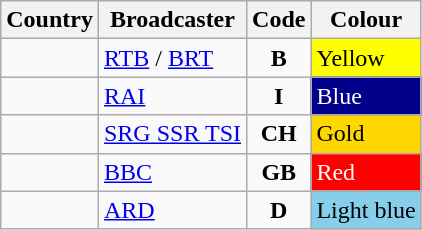<table class="wikitable sortable">
<tr>
<th>Country</th>
<th>Broadcaster</th>
<th>Code</th>
<th>Colour</th>
</tr>
<tr>
<td></td>
<td><a href='#'>RTB</a> / <a href='#'>BRT</a></td>
<td align="center"><strong>B</strong></td>
<td style="background:yellow">Yellow</td>
</tr>
<tr>
<td></td>
<td><a href='#'>RAI</a></td>
<td align="center"><strong>I</strong></td>
<td style="background:darkblue; color: white">Blue</td>
</tr>
<tr>
<td></td>
<td><a href='#'>SRG SSR TSI</a></td>
<td align="center"><strong>CH</strong></td>
<td style="background:gold">Gold</td>
</tr>
<tr>
<td></td>
<td><a href='#'>BBC</a></td>
<td align="center"><strong>GB</strong></td>
<td style="background:red; color: white">Red</td>
</tr>
<tr>
<td></td>
<td><a href='#'>ARD</a></td>
<td align="center"><strong>D</strong></td>
<td style="background:skyblue">Light blue</td>
</tr>
</table>
